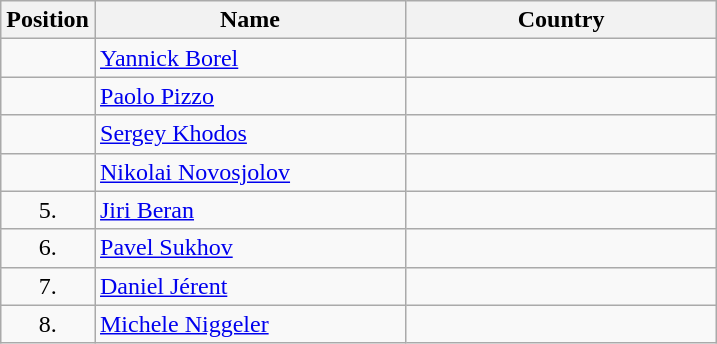<table class="wikitable">
<tr>
<th width="20">Position</th>
<th width="200">Name</th>
<th width="200">Country</th>
</tr>
<tr>
<td align="center"></td>
<td><a href='#'>Yannick Borel</a></td>
<td></td>
</tr>
<tr>
<td align="center"></td>
<td><a href='#'>Paolo Pizzo</a></td>
<td></td>
</tr>
<tr>
<td align="center"></td>
<td><a href='#'>Sergey Khodos</a></td>
<td></td>
</tr>
<tr>
<td align="center"></td>
<td><a href='#'>Nikolai Novosjolov</a></td>
<td></td>
</tr>
<tr>
<td align="center">5.</td>
<td><a href='#'>Jiri Beran</a></td>
<td></td>
</tr>
<tr>
<td align="center">6.</td>
<td><a href='#'>Pavel Sukhov</a></td>
<td></td>
</tr>
<tr>
<td align="center">7.</td>
<td><a href='#'>Daniel Jérent</a></td>
<td></td>
</tr>
<tr>
<td align="center">8.</td>
<td><a href='#'>Michele Niggeler</a></td>
<td></td>
</tr>
</table>
